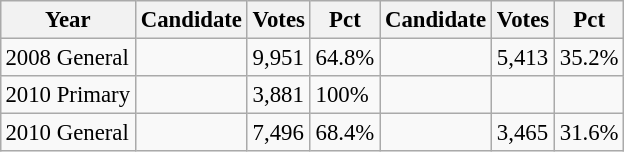<table class="wikitable" style="margin:0.5em ; font-size:95%">
<tr>
<th>Year</th>
<th>Candidate</th>
<th>Votes</th>
<th>Pct</th>
<th>Candidate</th>
<th>Votes</th>
<th>Pct</th>
</tr>
<tr>
<td>2008 General</td>
<td></td>
<td>9,951</td>
<td>64.8%</td>
<td></td>
<td>5,413</td>
<td>35.2%</td>
</tr>
<tr>
<td>2010 Primary</td>
<td></td>
<td>3,881</td>
<td>100%</td>
<td></td>
<td></td>
<td></td>
</tr>
<tr>
<td>2010 General</td>
<td></td>
<td>7,496</td>
<td>68.4%</td>
<td></td>
<td>3,465</td>
<td>31.6%</td>
</tr>
</table>
